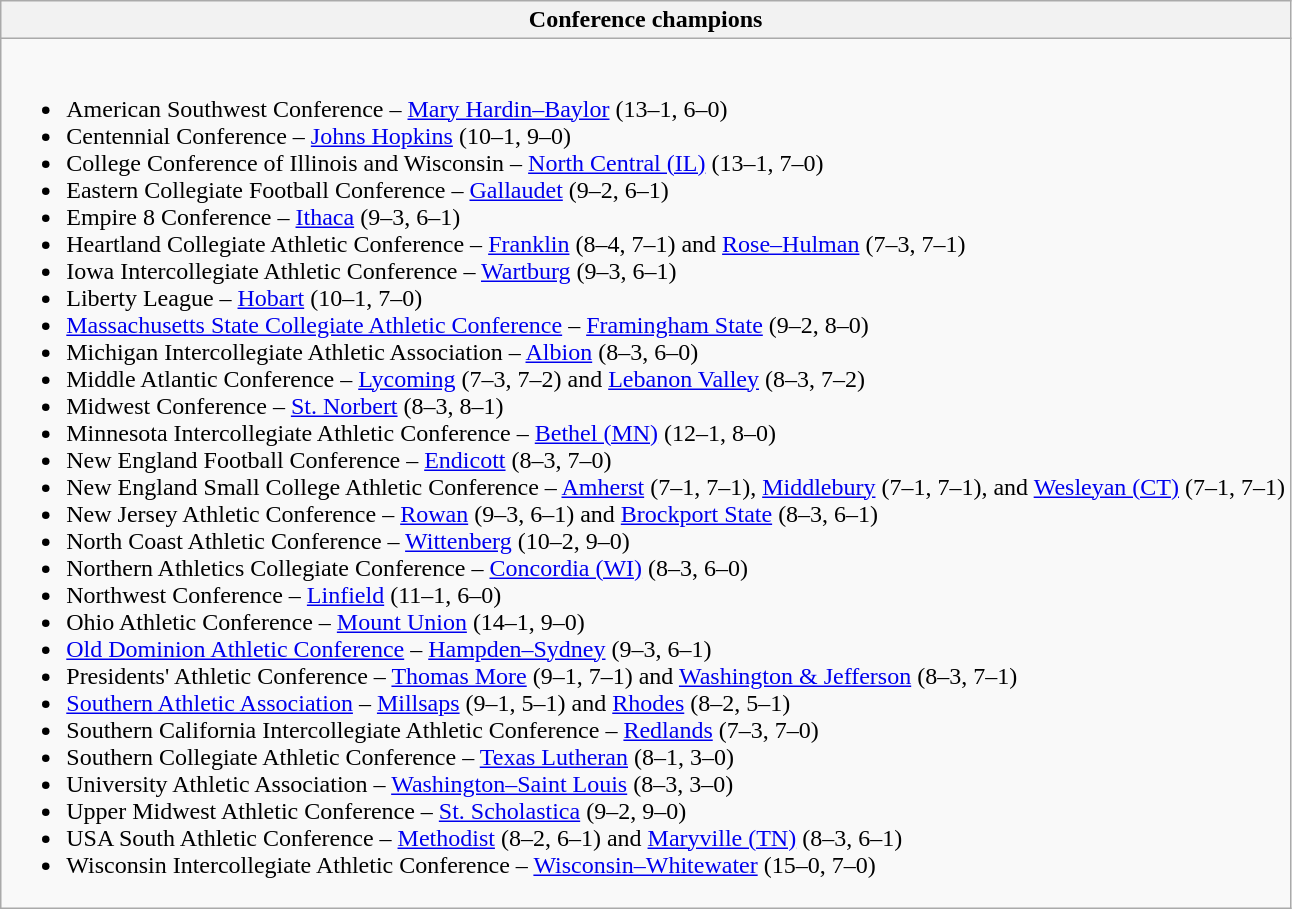<table class="wikitable">
<tr>
<th>Conference champions</th>
</tr>
<tr>
<td><br><ul><li>American Southwest Conference – <a href='#'>Mary Hardin–Baylor</a> (13–1, 6–0)</li><li>Centennial Conference – <a href='#'>Johns Hopkins</a> (10–1, 9–0)</li><li>College Conference of Illinois and Wisconsin – <a href='#'>North Central (IL)</a> (13–1, 7–0)</li><li>Eastern Collegiate Football Conference – <a href='#'>Gallaudet</a> (9–2, 6–1)</li><li>Empire 8 Conference – <a href='#'>Ithaca</a> (9–3, 6–1)</li><li>Heartland Collegiate Athletic Conference – <a href='#'>Franklin</a> (8–4, 7–1) and <a href='#'>Rose–Hulman</a> (7–3, 7–1)</li><li>Iowa Intercollegiate Athletic Conference – <a href='#'>Wartburg</a> (9–3, 6–1)</li><li>Liberty League – <a href='#'>Hobart</a> (10–1, 7–0)</li><li><a href='#'>Massachusetts State Collegiate Athletic Conference</a> – <a href='#'>Framingham State</a> (9–2, 8–0)</li><li>Michigan Intercollegiate Athletic Association – <a href='#'>Albion</a> (8–3, 6–0)</li><li>Middle Atlantic Conference – <a href='#'>Lycoming</a> (7–3, 7–2) and <a href='#'>Lebanon Valley</a> (8–3, 7–2)</li><li>Midwest Conference – <a href='#'>St. Norbert</a> (8–3, 8–1)</li><li>Minnesota Intercollegiate Athletic Conference – <a href='#'>Bethel (MN)</a> (12–1, 8–0)</li><li>New England Football Conference – <a href='#'>Endicott</a> (8–3, 7–0)</li><li>New England Small College Athletic Conference – <a href='#'>Amherst</a> (7–1, 7–1), <a href='#'>Middlebury</a> (7–1, 7–1), and <a href='#'>Wesleyan (CT)</a> (7–1, 7–1)</li><li>New Jersey Athletic Conference – <a href='#'>Rowan</a> (9–3, 6–1) and <a href='#'>Brockport State</a> (8–3, 6–1)</li><li>North Coast Athletic Conference – <a href='#'>Wittenberg</a> (10–2, 9–0)</li><li>Northern Athletics Collegiate Conference – <a href='#'>Concordia (WI)</a> (8–3, 6–0)</li><li>Northwest Conference – <a href='#'>Linfield</a> (11–1, 6–0)</li><li>Ohio Athletic Conference – <a href='#'>Mount Union</a> (14–1, 9–0)</li><li><a href='#'>Old Dominion Athletic Conference</a> – <a href='#'>Hampden–Sydney</a> (9–3, 6–1)</li><li>Presidents' Athletic Conference – <a href='#'>Thomas More</a> (9–1, 7–1) and <a href='#'>Washington & Jefferson</a> (8–3, 7–1)</li><li><a href='#'>Southern Athletic Association</a> – <a href='#'>Millsaps</a> (9–1, 5–1) and <a href='#'>Rhodes</a> (8–2, 5–1)</li><li>Southern California Intercollegiate Athletic Conference – <a href='#'>Redlands</a> (7–3, 7–0)</li><li>Southern Collegiate Athletic Conference – <a href='#'>Texas Lutheran</a> (8–1, 3–0)</li><li>University Athletic Association – <a href='#'>Washington–Saint Louis</a> (8–3, 3–0)</li><li>Upper Midwest Athletic Conference – <a href='#'>St. Scholastica</a> (9–2, 9–0)</li><li>USA South Athletic Conference – <a href='#'>Methodist</a> (8–2, 6–1) and <a href='#'>Maryville (TN)</a> (8–3, 6–1)</li><li>Wisconsin Intercollegiate Athletic Conference – <a href='#'>Wisconsin–Whitewater</a> (15–0, 7–0)</li></ul></td>
</tr>
</table>
